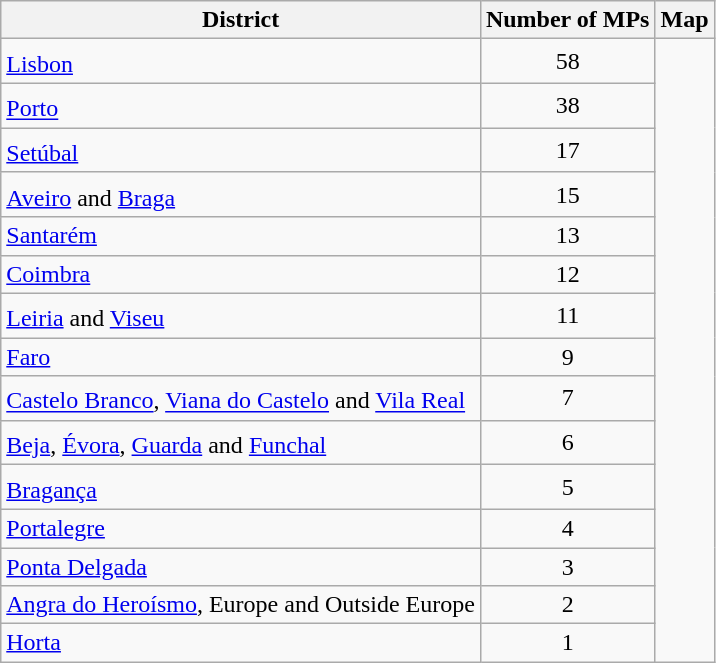<table class="wikitable">
<tr>
<th>District</th>
<th>Number of MPs</th>
<th>Map</th>
</tr>
<tr>
<td><a href='#'>Lisbon</a><sup></sup></td>
<td style="text-align:center;">58</td>
<td style="text-align:center;" rowspan="15"><br>























</td>
</tr>
<tr>
<td><a href='#'>Porto</a><sup></sup></td>
<td style="text-align:center;">38</td>
</tr>
<tr>
<td><a href='#'>Setúbal</a><sup></sup></td>
<td style="text-align:center;">17</td>
</tr>
<tr>
<td><a href='#'>Aveiro</a><sup></sup> and <a href='#'>Braga</a></td>
<td style="text-align:center;">15</td>
</tr>
<tr>
<td><a href='#'>Santarém</a></td>
<td style="text-align:center;">13</td>
</tr>
<tr>
<td><a href='#'>Coimbra</a></td>
<td style="text-align:center;">12</td>
</tr>
<tr>
<td><a href='#'>Leiria</a> and <a href='#'>Viseu</a><sup></sup></td>
<td style="text-align:center;">11</td>
</tr>
<tr>
<td><a href='#'>Faro</a></td>
<td style="text-align:center;">9</td>
</tr>
<tr>
<td><a href='#'>Castelo Branco</a>, <a href='#'>Viana do Castelo</a><sup></sup> and <a href='#'>Vila Real</a><sup></sup></td>
<td style="text-align:center;">7</td>
</tr>
<tr>
<td><a href='#'>Beja</a>, <a href='#'>Évora</a><sup></sup>, <a href='#'>Guarda</a> and <a href='#'>Funchal</a></td>
<td style="text-align:center;">6</td>
</tr>
<tr>
<td><a href='#'>Bragança</a><sup></sup></td>
<td style="text-align:center;">5</td>
</tr>
<tr>
<td><a href='#'>Portalegre</a></td>
<td style="text-align:center;">4</td>
</tr>
<tr>
<td><a href='#'>Ponta Delgada</a></td>
<td style="text-align:center;">3</td>
</tr>
<tr>
<td><a href='#'>Angra do Heroísmo</a>, Europe and Outside Europe</td>
<td style="text-align:center;">2</td>
</tr>
<tr>
<td><a href='#'>Horta</a></td>
<td style="text-align:center;">1</td>
</tr>
</table>
